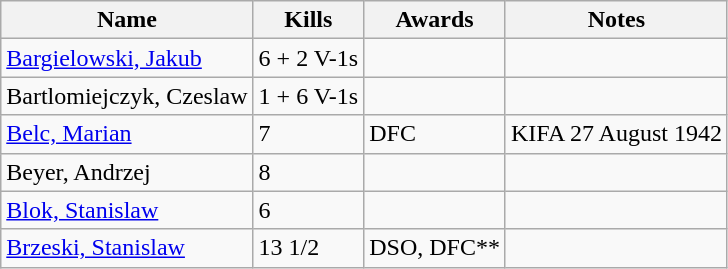<table class=wikitable>
<tr>
<th>Name</th>
<th>Kills</th>
<th>Awards</th>
<th>Notes</th>
</tr>
<tr>
<td><a href='#'>Bargielowski, Jakub</a></td>
<td>6 + 2 V-1s</td>
<td></td>
<td></td>
</tr>
<tr>
<td>Bartlomiejczyk, Czeslaw</td>
<td>1 + 6 V-1s</td>
<td></td>
<td></td>
</tr>
<tr>
<td><a href='#'>Belc, Marian</a></td>
<td>7</td>
<td>DFC</td>
<td>KIFA 27 August 1942</td>
</tr>
<tr>
<td>Beyer, Andrzej</td>
<td>8</td>
<td></td>
<td></td>
</tr>
<tr>
<td><a href='#'>Blok, Stanislaw</a></td>
<td>6</td>
<td></td>
<td></td>
</tr>
<tr>
<td><a href='#'>Brzeski, Stanislaw</a></td>
<td>13 1/2</td>
<td>DSO, DFC**</td>
<td></td>
</tr>
</table>
